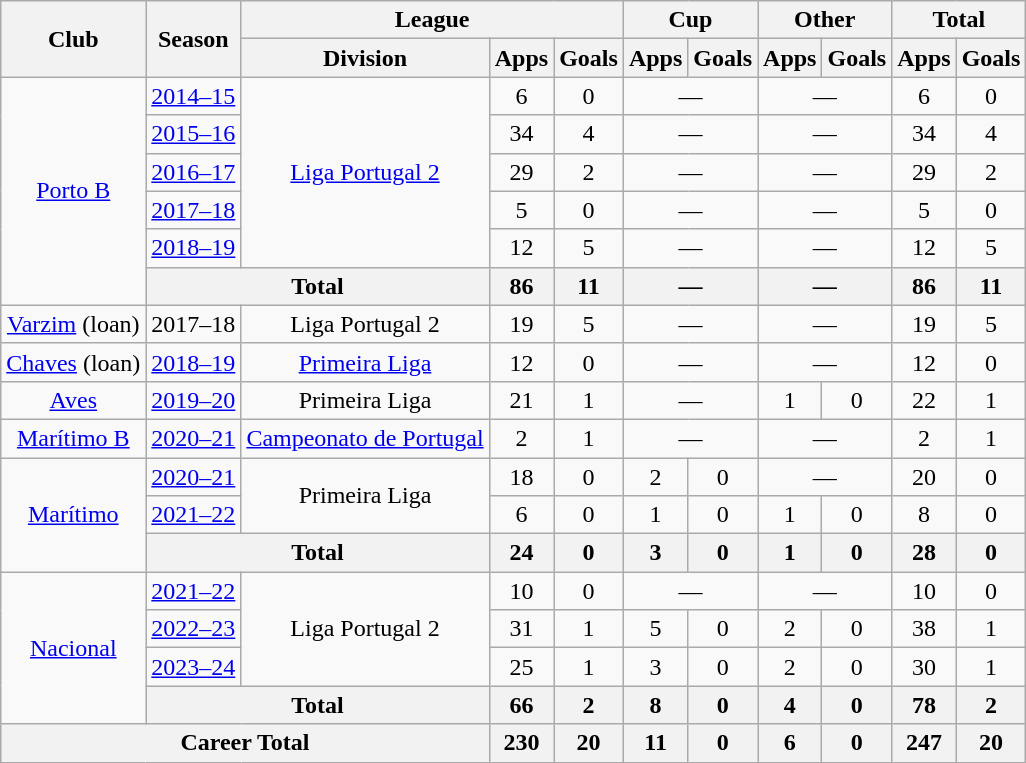<table class="wikitable" style="text-align: center;">
<tr>
<th rowspan="2">Club</th>
<th rowspan="2">Season</th>
<th colspan="3">League</th>
<th colspan="2">Cup</th>
<th colspan="2">Other</th>
<th colspan="2">Total</th>
</tr>
<tr>
<th>Division</th>
<th>Apps</th>
<th>Goals</th>
<th>Apps</th>
<th>Goals</th>
<th>Apps</th>
<th>Goals</th>
<th>Apps</th>
<th>Goals</th>
</tr>
<tr>
<td rowspan="6"><a href='#'>Porto B</a></td>
<td><a href='#'>2014–15</a></td>
<td rowspan="5"><a href='#'>Liga Portugal 2</a></td>
<td>6</td>
<td>0</td>
<td colspan="2">—</td>
<td colspan="2">—</td>
<td>6</td>
<td>0</td>
</tr>
<tr>
<td><a href='#'>2015–16</a></td>
<td>34</td>
<td>4</td>
<td colspan="2">—</td>
<td colspan="2">—</td>
<td>34</td>
<td>4</td>
</tr>
<tr>
<td><a href='#'>2016–17</a></td>
<td>29</td>
<td>2</td>
<td colspan="2">—</td>
<td colspan="2">—</td>
<td>29</td>
<td>2</td>
</tr>
<tr>
<td><a href='#'>2017–18</a></td>
<td>5</td>
<td>0</td>
<td colspan="2">—</td>
<td colspan="2">—</td>
<td>5</td>
<td>0</td>
</tr>
<tr>
<td><a href='#'>2018–19</a></td>
<td>12</td>
<td>5</td>
<td colspan="2">—</td>
<td colspan="2">—</td>
<td>12</td>
<td>5</td>
</tr>
<tr>
<th colspan="2">Total</th>
<th>86</th>
<th>11</th>
<th colspan="2">—</th>
<th colspan="2">—</th>
<th>86</th>
<th>11</th>
</tr>
<tr>
<td><a href='#'>Varzim</a> (loan)</td>
<td>2017–18</td>
<td>Liga Portugal 2</td>
<td>19</td>
<td>5</td>
<td colspan="2">—</td>
<td colspan="2">—</td>
<td>19</td>
<td>5</td>
</tr>
<tr>
<td><a href='#'>Chaves</a> (loan)</td>
<td><a href='#'>2018–19</a></td>
<td><a href='#'>Primeira Liga</a></td>
<td>12</td>
<td>0</td>
<td colspan="2">—</td>
<td colspan="2">—</td>
<td>12</td>
<td>0</td>
</tr>
<tr>
<td><a href='#'>Aves</a></td>
<td><a href='#'>2019–20</a></td>
<td>Primeira Liga</td>
<td>21</td>
<td>1</td>
<td colspan="2">—</td>
<td>1</td>
<td>0</td>
<td>22</td>
<td>1</td>
</tr>
<tr>
<td><a href='#'>Marítimo B</a></td>
<td><a href='#'>2020–21</a></td>
<td><a href='#'>Campeonato de Portugal</a></td>
<td>2</td>
<td>1</td>
<td colspan="2">—</td>
<td colspan="2">—</td>
<td>2</td>
<td>1</td>
</tr>
<tr>
<td rowspan="3"><a href='#'>Marítimo</a></td>
<td><a href='#'>2020–21</a></td>
<td rowspan="2">Primeira Liga</td>
<td>18</td>
<td>0</td>
<td>2</td>
<td>0</td>
<td colspan="2">—</td>
<td>20</td>
<td>0</td>
</tr>
<tr>
<td><a href='#'>2021–22</a></td>
<td>6</td>
<td>0</td>
<td>1</td>
<td>0</td>
<td>1</td>
<td>0</td>
<td>8</td>
<td>0</td>
</tr>
<tr>
<th colspan="2">Total</th>
<th>24</th>
<th>0</th>
<th>3</th>
<th>0</th>
<th>1</th>
<th>0</th>
<th>28</th>
<th>0</th>
</tr>
<tr>
<td rowspan="4"><a href='#'>Nacional</a></td>
<td><a href='#'>2021–22</a></td>
<td rowspan="3">Liga Portugal 2</td>
<td>10</td>
<td>0</td>
<td colspan="2">—</td>
<td colspan="2">—</td>
<td>10</td>
<td>0</td>
</tr>
<tr>
<td><a href='#'>2022–23</a></td>
<td>31</td>
<td>1</td>
<td>5</td>
<td>0</td>
<td>2</td>
<td>0</td>
<td>38</td>
<td>1</td>
</tr>
<tr>
<td><a href='#'>2023–24</a></td>
<td>25</td>
<td>1</td>
<td>3</td>
<td>0</td>
<td>2</td>
<td>0</td>
<td>30</td>
<td>1</td>
</tr>
<tr>
<th colspan="2">Total</th>
<th>66</th>
<th>2</th>
<th>8</th>
<th>0</th>
<th>4</th>
<th>0</th>
<th>78</th>
<th>2</th>
</tr>
<tr>
<th colspan="3">Career Total</th>
<th>230</th>
<th>20</th>
<th>11</th>
<th>0</th>
<th>6</th>
<th>0</th>
<th>247</th>
<th>20</th>
</tr>
</table>
